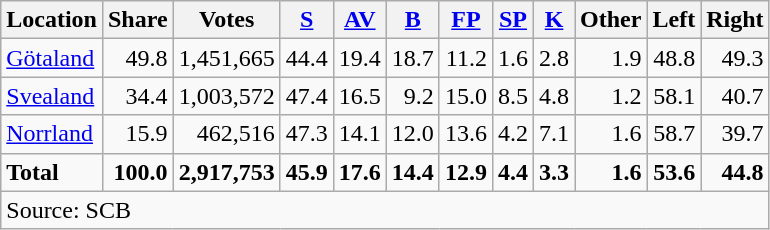<table class="wikitable sortable" style=text-align:right>
<tr>
<th>Location</th>
<th>Share</th>
<th>Votes</th>
<th><a href='#'>S</a></th>
<th><a href='#'>AV</a></th>
<th><a href='#'>B</a></th>
<th><a href='#'>FP</a></th>
<th><a href='#'>SP</a></th>
<th><a href='#'>K</a></th>
<th>Other</th>
<th>Left</th>
<th>Right</th>
</tr>
<tr>
<td align=left><a href='#'>Götaland</a></td>
<td>49.8</td>
<td>1,451,665</td>
<td>44.4</td>
<td>19.4</td>
<td>18.7</td>
<td>11.2</td>
<td>1.6</td>
<td>2.8</td>
<td>1.9</td>
<td>48.8</td>
<td>49.3</td>
</tr>
<tr>
<td align=left><a href='#'>Svealand</a></td>
<td>34.4</td>
<td>1,003,572</td>
<td>47.4</td>
<td>16.5</td>
<td>9.2</td>
<td>15.0</td>
<td>8.5</td>
<td>4.8</td>
<td>1.2</td>
<td>58.1</td>
<td>40.7</td>
</tr>
<tr>
<td align=left><a href='#'>Norrland</a></td>
<td>15.9</td>
<td>462,516</td>
<td>47.3</td>
<td>14.1</td>
<td>12.0</td>
<td>13.6</td>
<td>4.2</td>
<td>7.1</td>
<td>1.6</td>
<td>58.7</td>
<td>39.7</td>
</tr>
<tr>
<td align=left><strong>Total</strong></td>
<td><strong>100.0</strong></td>
<td><strong>2,917,753</strong></td>
<td><strong>45.9</strong></td>
<td><strong>17.6</strong></td>
<td><strong>14.4</strong></td>
<td><strong>12.9</strong></td>
<td><strong>4.4</strong></td>
<td><strong>3.3</strong></td>
<td><strong>1.6</strong></td>
<td><strong>53.6</strong></td>
<td><strong>44.8</strong></td>
</tr>
<tr>
<td align=left colspan=12>Source: SCB </td>
</tr>
</table>
